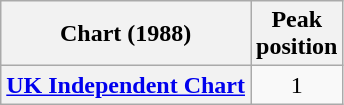<table class="wikitable plainrowheaders" style="text-align:center">
<tr>
<th scope="col">Chart (1988)</th>
<th scope="col">Peak<br>position</th>
</tr>
<tr>
<th scope="row"><a href='#'>UK Independent Chart</a></th>
<td>1</td>
</tr>
</table>
